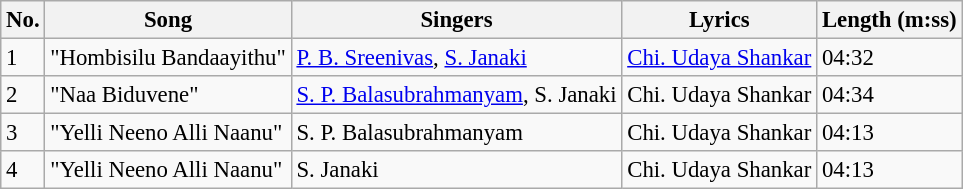<table class="wikitable" style="font-size:95%;">
<tr>
<th>No.</th>
<th>Song</th>
<th>Singers</th>
<th>Lyrics</th>
<th>Length (m:ss)</th>
</tr>
<tr>
<td>1</td>
<td>"Hombisilu Bandaayithu"</td>
<td><a href='#'>P. B. Sreenivas</a>, <a href='#'>S. Janaki</a></td>
<td><a href='#'>Chi. Udaya Shankar</a></td>
<td>04:32</td>
</tr>
<tr>
<td>2</td>
<td>"Naa Biduvene"</td>
<td><a href='#'>S. P. Balasubrahmanyam</a>, S. Janaki</td>
<td>Chi. Udaya Shankar</td>
<td>04:34</td>
</tr>
<tr>
<td>3</td>
<td>"Yelli Neeno Alli Naanu"</td>
<td>S. P. Balasubrahmanyam</td>
<td>Chi. Udaya Shankar</td>
<td>04:13</td>
</tr>
<tr>
<td>4</td>
<td>"Yelli Neeno Alli Naanu"</td>
<td>S. Janaki</td>
<td>Chi. Udaya Shankar</td>
<td>04:13</td>
</tr>
</table>
